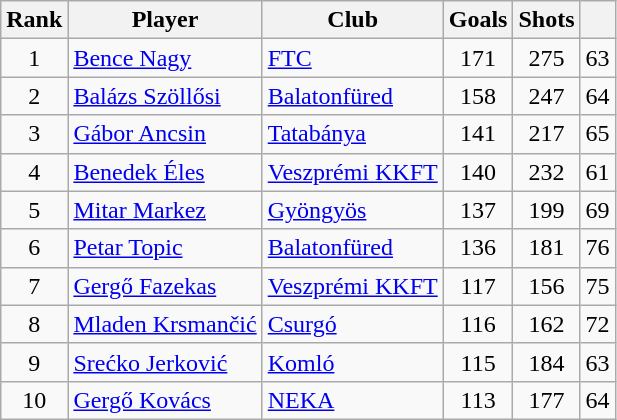<table class="wikitable sortable" style="text-align: center;">
<tr>
<th>Rank</th>
<th>Player</th>
<th>Club</th>
<th>Goals</th>
<th>Shots</th>
<th></th>
</tr>
<tr>
<td>1</td>
<td style="text-align: left;"> <a href='#'>Bence Nagy</a></td>
<td style="text-align: left;"><a href='#'>FTC</a></td>
<td>171</td>
<td>275</td>
<td>63</td>
</tr>
<tr>
<td>2</td>
<td style="text-align: left;"> <a href='#'>Balázs Szöllősi</a></td>
<td style="text-align: left;"><a href='#'>Balatonfüred</a></td>
<td>158</td>
<td>247</td>
<td>64</td>
</tr>
<tr>
<td>3</td>
<td style="text-align: left;"> <a href='#'>Gábor Ancsin</a></td>
<td style="text-align: left;"><a href='#'>Tatabánya</a></td>
<td>141</td>
<td>217</td>
<td>65</td>
</tr>
<tr>
<td>4</td>
<td style="text-align: left;"> <a href='#'>Benedek Éles</a></td>
<td style="text-align: left;"><a href='#'>Veszprémi KKFT</a></td>
<td>140</td>
<td>232</td>
<td>61</td>
</tr>
<tr>
<td>5</td>
<td style="text-align: left;"> <a href='#'>Mitar Markez</a></td>
<td style="text-align: left;"><a href='#'>Gyöngyös</a></td>
<td>137</td>
<td>199</td>
<td>69</td>
</tr>
<tr>
<td>6</td>
<td style="text-align: left;"> <a href='#'>Petar Topic</a></td>
<td style="text-align: left;"><a href='#'>Balatonfüred</a></td>
<td>136</td>
<td>181</td>
<td>76</td>
</tr>
<tr>
<td>7</td>
<td style="text-align: left;"> <a href='#'>Gergő Fazekas</a></td>
<td style="text-align: left;"><a href='#'>Veszprémi KKFT</a></td>
<td>117</td>
<td>156</td>
<td>75</td>
</tr>
<tr>
<td>8</td>
<td style="text-align: left;"> <a href='#'>Mladen Krsmančić</a></td>
<td style="text-align: left;"><a href='#'>Csurgó</a></td>
<td>116</td>
<td>162</td>
<td>72</td>
</tr>
<tr>
<td>9</td>
<td style="text-align: left;"> <a href='#'>Srećko Jerković</a></td>
<td style="text-align: left;"><a href='#'>Komló</a></td>
<td>115</td>
<td>184</td>
<td>63</td>
</tr>
<tr>
<td>10</td>
<td style="text-align: left;"> <a href='#'>Gergő Kovács</a></td>
<td style="text-align: left;"><a href='#'>NEKA</a></td>
<td>113</td>
<td>177</td>
<td>64</td>
</tr>
</table>
